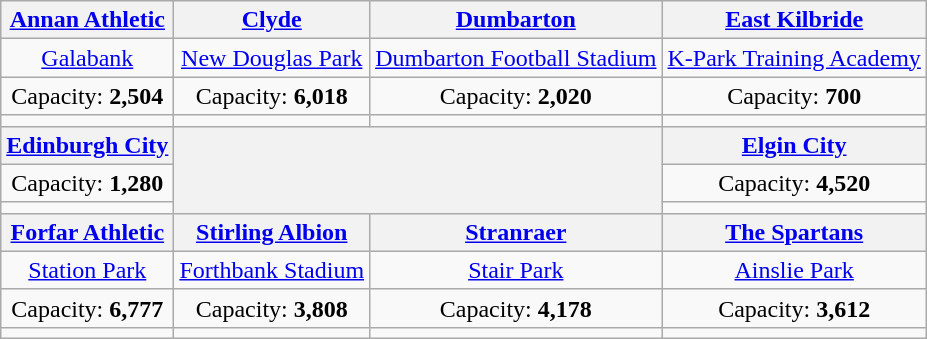<table class="wikitable" style="text-align:center">
<tr>
<th><a href='#'>Annan Athletic</a></th>
<th><a href='#'>Clyde</a></th>
<th><a href='#'>Dumbarton</a></th>
<th><a href='#'>East Kilbride</a></th>
</tr>
<tr>
<td><a href='#'>Galabank</a></td>
<td><a href='#'>New Douglas Park</a></td>
<td><a href='#'>Dumbarton Football Stadium</a></td>
<td><a href='#'>K-Park Training Academy</a></td>
</tr>
<tr>
<td>Capacity: <strong>2,504</strong></td>
<td>Capacity: <strong>6,018</strong></td>
<td>Capacity: <strong>2,020</strong></td>
<td>Capacity: <strong>700</strong></td>
</tr>
<tr>
<td></td>
<td></td>
<td></td>
<td></td>
</tr>
<tr>
<th><a href='#'>Edinburgh City</a></th>
<th colspan=2 rowspan=3><br></th>
<th><a href='#'>Elgin City</a></th>
</tr>
<tr>
<td>Capacity: <strong>1,280</strong></td>
<td>Capacity: <strong>4,520</strong></td>
</tr>
<tr>
<td></td>
<td></td>
</tr>
<tr>
<th><a href='#'>Forfar Athletic</a></th>
<th><a href='#'>Stirling Albion</a></th>
<th><a href='#'>Stranraer</a></th>
<th><a href='#'>The Spartans</a></th>
</tr>
<tr>
<td><a href='#'>Station Park</a></td>
<td><a href='#'>Forthbank Stadium</a></td>
<td><a href='#'>Stair Park</a></td>
<td><a href='#'>Ainslie Park</a></td>
</tr>
<tr>
<td>Capacity: <strong>6,777</strong></td>
<td>Capacity: <strong>3,808</strong></td>
<td>Capacity: <strong>4,178</strong></td>
<td>Capacity: <strong>3,612</strong></td>
</tr>
<tr>
<td></td>
<td></td>
<td></td>
<td></td>
</tr>
</table>
